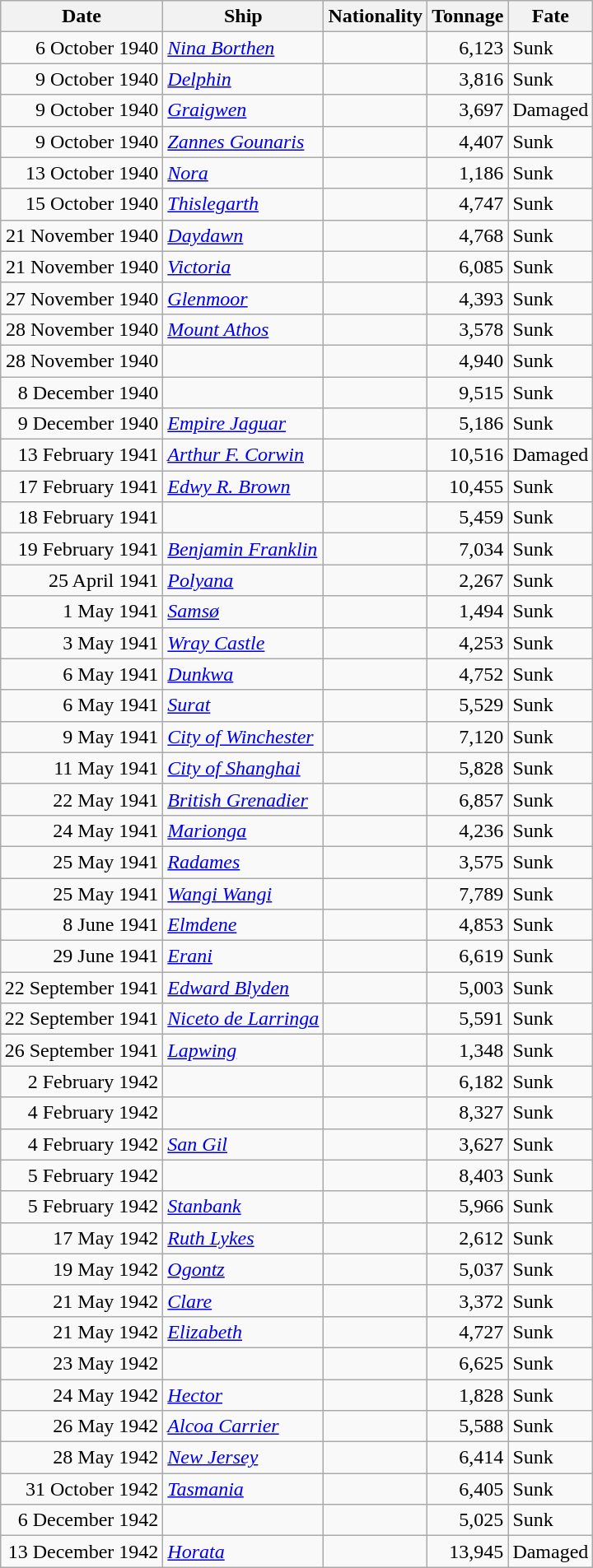<table class="wikitable sortable" style="margin: 1em auto 1em auto;"|->
<tr>
<th>Date</th>
<th>Ship</th>
<th>Nationality</th>
<th>Tonnage</th>
<th>Fate</th>
</tr>
<tr>
<td align="right">6 October 1940</td>
<td align="left"><a href='#'><em>Nina Borthen</em></a></td>
<td align="left"></td>
<td align="right">6,123</td>
<td align="left">Sunk</td>
</tr>
<tr>
<td align="right">9 October 1940</td>
<td align="left"><a href='#'><em>Delphin</em></a></td>
<td align="left"></td>
<td align="right">3,816</td>
<td align="left">Sunk</td>
</tr>
<tr>
<td align="right">9 October 1940</td>
<td align="left"><a href='#'><em>Graigwen</em></a></td>
<td align="left"></td>
<td align="right">3,697</td>
<td align="left">Damaged</td>
</tr>
<tr>
<td align="right">9 October 1940</td>
<td align="left"><a href='#'><em>Zannes Gounaris</em></a></td>
<td align="left"></td>
<td align="right">4,407</td>
<td align="left">Sunk</td>
</tr>
<tr>
<td align="right">13 October 1940</td>
<td align="left"><a href='#'><em>Nora</em></a></td>
<td align="left"></td>
<td align="right">1,186</td>
<td align="left">Sunk</td>
</tr>
<tr>
<td align="right">15 October 1940</td>
<td align="left"><a href='#'><em>Thislegarth</em></a></td>
<td align="left"></td>
<td align="right">4,747</td>
<td align="left">Sunk</td>
</tr>
<tr>
<td align="right">21 November 1940</td>
<td align="left"><a href='#'><em>Daydawn</em></a></td>
<td align="left"></td>
<td align="right">4,768</td>
<td align="left">Sunk</td>
</tr>
<tr>
<td align="right">21 November 1940</td>
<td align="left"><a href='#'><em>Victoria</em></a></td>
<td align="left"></td>
<td align="right">6,085</td>
<td align="left">Sunk</td>
</tr>
<tr>
<td align="right">27 November 1940</td>
<td align="left"><a href='#'><em>Glenmoor</em></a></td>
<td align="left"></td>
<td align="right">4,393</td>
<td align="left">Sunk</td>
</tr>
<tr>
<td align="right">28 November 1940</td>
<td align="left"><a href='#'><em>Mount Athos</em></a></td>
<td align="left"></td>
<td align="right">3,578</td>
<td align="left">Sunk</td>
</tr>
<tr>
<td align="right">28 November 1940</td>
<td align="left"></td>
<td align="left"></td>
<td align="right">4,940</td>
<td align="left">Sunk</td>
</tr>
<tr>
<td align="right">8 December 1940</td>
<td align="left"></td>
<td align="left"></td>
<td align="right">9,515</td>
<td align="left">Sunk</td>
</tr>
<tr>
<td align="right">9 December 1940</td>
<td align="left"><a href='#'><em>Empire Jaguar</em></a></td>
<td align="left"></td>
<td align="right">5,186</td>
<td align="left">Sunk</td>
</tr>
<tr>
<td align="right">13 February 1941</td>
<td align="left"><a href='#'><em>Arthur F. Corwin</em></a></td>
<td align="left"></td>
<td align="right">10,516</td>
<td align="left">Damaged</td>
</tr>
<tr>
<td align="right">17 February 1941</td>
<td align="left"><a href='#'><em>Edwy R. Brown</em></a></td>
<td align="left"></td>
<td align="right">10,455</td>
<td align="left">Sunk</td>
</tr>
<tr>
<td align="right">18 February 1941</td>
<td align="left"></td>
<td align="left"></td>
<td align="right">5,459</td>
<td align="left">Sunk</td>
</tr>
<tr>
<td align="right">19 February 1941</td>
<td align="left"><a href='#'><em>Benjamin Franklin</em></a></td>
<td align="left"></td>
<td align="right">7,034</td>
<td align="left">Sunk</td>
</tr>
<tr>
<td align="right">25 April 1941</td>
<td align="left"><a href='#'><em>Polyana</em></a></td>
<td align="left"></td>
<td align="right">2,267</td>
<td align="left">Sunk</td>
</tr>
<tr>
<td align="right">1 May 1941</td>
<td align="left"><a href='#'><em>Samsø</em></a></td>
<td align="left"></td>
<td align="right">1,494</td>
<td align="left">Sunk</td>
</tr>
<tr>
<td align="right">3 May 1941</td>
<td align="left"><a href='#'><em>Wray Castle</em></a></td>
<td align="left"></td>
<td align="right">4,253</td>
<td align="left">Sunk</td>
</tr>
<tr>
<td align="right">6 May 1941</td>
<td align="left"><a href='#'><em>Dunkwa</em></a></td>
<td align="left"></td>
<td align="right">4,752</td>
<td align="left">Sunk</td>
</tr>
<tr>
<td align="right">6 May 1941</td>
<td align="left"><a href='#'><em>Surat</em></a></td>
<td align="left"></td>
<td align="right">5,529</td>
<td align="left">Sunk</td>
</tr>
<tr>
<td align="right">9 May 1941</td>
<td align="left"><a href='#'><em>City of Winchester</em></a></td>
<td align="left"></td>
<td align="right">7,120</td>
<td align="left">Sunk</td>
</tr>
<tr>
<td align="right">11 May 1941</td>
<td align="left"><a href='#'><em>City of Shanghai</em></a></td>
<td align="left"></td>
<td align="right">5,828</td>
<td align="left">Sunk</td>
</tr>
<tr>
<td align="right">22 May 1941</td>
<td align="left"><a href='#'><em>British Grenadier</em></a></td>
<td align="left"></td>
<td align="right">6,857</td>
<td align="left">Sunk</td>
</tr>
<tr>
<td align="right">24 May 1941</td>
<td align="left"><a href='#'><em>Marionga</em></a></td>
<td align="left"></td>
<td align="right">4,236</td>
<td align="left">Sunk</td>
</tr>
<tr>
<td align="right">25 May 1941</td>
<td align="left"><a href='#'><em>Radames</em></a></td>
<td align="left"></td>
<td align="right">3,575</td>
<td align="left">Sunk</td>
</tr>
<tr>
<td align="right">25 May 1941</td>
<td align="left"><a href='#'><em>Wangi Wangi</em></a></td>
<td align="left"></td>
<td align="right">7,789</td>
<td align="left">Sunk</td>
</tr>
<tr>
<td align="right">8 June 1941</td>
<td align="left"><a href='#'><em>Elmdene</em></a></td>
<td align="left"></td>
<td align="right">4,853</td>
<td align="left">Sunk</td>
</tr>
<tr>
<td align="right">29 June 1941</td>
<td align="left"><a href='#'><em>Erani</em></a></td>
<td align="left"></td>
<td align="right">6,619</td>
<td align="left">Sunk</td>
</tr>
<tr>
<td align="right">22 September 1941</td>
<td align="left"><a href='#'><em>Edward Blyden</em></a></td>
<td align="left"></td>
<td align="right">5,003</td>
<td align="left">Sunk</td>
</tr>
<tr>
<td align="right">22 September 1941</td>
<td align="left"><a href='#'><em>Niceto de Larringa</em></a></td>
<td align="left"></td>
<td align="right">5,591</td>
<td align="left">Sunk</td>
</tr>
<tr>
<td align="right">26 September 1941</td>
<td align="left"><a href='#'><em>Lapwing</em></a></td>
<td align="left"></td>
<td align="right">1,348</td>
<td align="left">Sunk</td>
</tr>
<tr>
<td align="right">2 February 1942</td>
<td align="left"></td>
<td align="left"></td>
<td align="right">6,182</td>
<td align="left">Sunk</td>
</tr>
<tr>
<td align="right">4 February 1942</td>
<td align="left"></td>
<td align="left"></td>
<td align="right">8,327</td>
<td align="left">Sunk</td>
</tr>
<tr>
<td align="right">4 February 1942</td>
<td align="left"><a href='#'><em>San Gil</em></a></td>
<td align="left"></td>
<td align="right">3,627</td>
<td align="left">Sunk</td>
</tr>
<tr>
<td align="right">5 February 1942</td>
<td align="left"></td>
<td align="left"></td>
<td align="right">8,403</td>
<td align="left">Sunk</td>
</tr>
<tr>
<td align="right">5 February 1942</td>
<td align="left"><a href='#'><em>Stanbank</em></a></td>
<td align="left"></td>
<td align="right">5,966</td>
<td align="left">Sunk</td>
</tr>
<tr>
<td align="right">17 May 1942</td>
<td align="left"><a href='#'><em>Ruth Lykes</em></a></td>
<td align="left"></td>
<td align="right">2,612</td>
<td align="left">Sunk</td>
</tr>
<tr>
<td align="right">19 May 1942</td>
<td align="left"><a href='#'><em>Ogontz</em></a></td>
<td align="left"></td>
<td align="right">5,037</td>
<td align="left">Sunk</td>
</tr>
<tr>
<td align="right">21 May 1942</td>
<td align="left"><a href='#'><em>Clare</em></a></td>
<td align="left"></td>
<td align="right">3,372</td>
<td align="left">Sunk</td>
</tr>
<tr>
<td align="right">21 May 1942</td>
<td align="left"><a href='#'><em>Elizabeth</em></a></td>
<td align="left"></td>
<td align="right">4,727</td>
<td align="left">Sunk</td>
</tr>
<tr>
<td align="right">23 May 1942</td>
<td align="left"></td>
<td align="left"></td>
<td align="right">6,625</td>
<td align="left">Sunk</td>
</tr>
<tr>
<td align="right">24 May 1942</td>
<td align="left"><a href='#'><em>Hector</em></a></td>
<td align="left"></td>
<td align="right">1,828</td>
<td align="left">Sunk</td>
</tr>
<tr>
<td align="right">26 May 1942</td>
<td align="left"><a href='#'><em>Alcoa Carrier</em></a></td>
<td align="left"></td>
<td align="right">5,588</td>
<td align="left">Sunk</td>
</tr>
<tr>
<td align="right">28 May 1942</td>
<td align="left"><a href='#'><em>New Jersey</em></a></td>
<td align="left"></td>
<td align="right">6,414</td>
<td align="left">Sunk</td>
</tr>
<tr>
<td align="right">31 October 1942</td>
<td align="left"><a href='#'><em>Tasmania</em></a></td>
<td align="left"></td>
<td align="right">6,405</td>
<td align="left">Sunk</td>
</tr>
<tr>
<td align="right">6 December 1942</td>
<td align="left"></td>
<td align="left"></td>
<td align="right">5,025</td>
<td align="left">Sunk</td>
</tr>
<tr>
<td align="right">13 December 1942</td>
<td align="left"><a href='#'><em>Horata</em></a></td>
<td align="left"></td>
<td align="right">13,945</td>
<td align="left">Damaged</td>
</tr>
</table>
